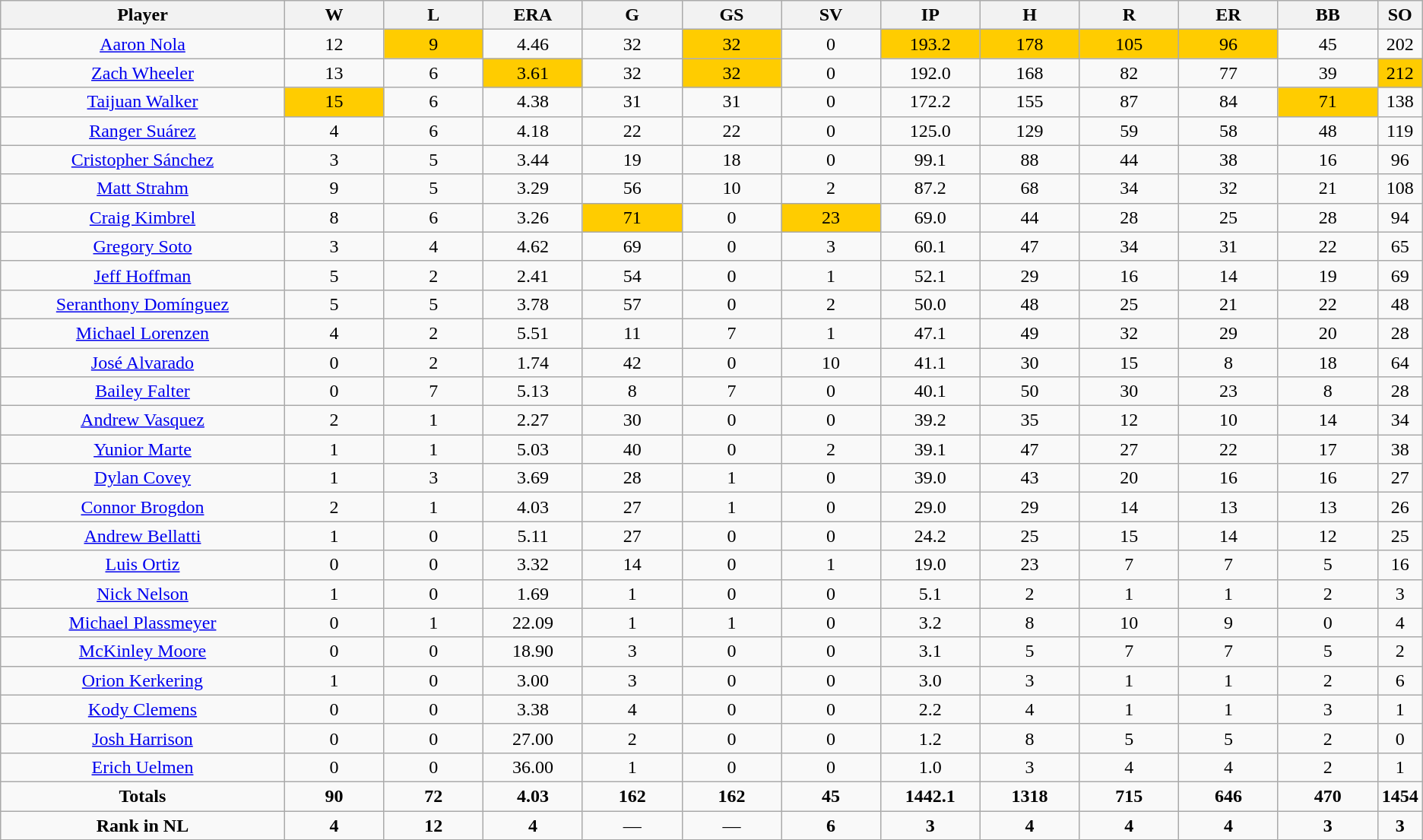<table class=wikitable style="text-align:center">
<tr>
<th bgcolor=#DDDDFF; width="20%">Player</th>
<th bgcolor=#DDDDFF; width="7%">W</th>
<th bgcolor=#DDDDFF; width="7%">L</th>
<th bgcolor=#DDDDFF; width="7%">ERA</th>
<th bgcolor=#DDDDFF; width="7%">G</th>
<th bgcolor=#DDDDFF; width="7%">GS</th>
<th bgcolor=#DDDDFF; width="7%">SV</th>
<th bgcolor=#DDDDFF; width="7%">IP</th>
<th bgcolor=#DDDDFF; width="7%">H</th>
<th bgcolor=#DDDDFF; width="7%">R</th>
<th bgcolor=#DDDDFF; width="7%">ER</th>
<th bgcolor=#DDDDFF; width="7%">BB</th>
<th bgcolor=#DDDDFF; width="7%">SO</th>
</tr>
<tr>
<td><a href='#'>Aaron Nola</a></td>
<td>12</td>
<td bgcolor=#ffcc00>9</td>
<td>4.46</td>
<td>32</td>
<td bgcolor=#ffcc00>32</td>
<td>0</td>
<td bgcolor=#ffcc00>193.2</td>
<td bgcolor=#ffcc00>178</td>
<td bgcolor=#ffcc00>105</td>
<td bgcolor=#ffcc00>96</td>
<td>45</td>
<td>202</td>
</tr>
<tr>
<td><a href='#'>Zach Wheeler</a></td>
<td>13</td>
<td>6</td>
<td bgcolor=#ffcc00>3.61</td>
<td>32</td>
<td bgcolor=#ffcc00>32</td>
<td>0</td>
<td>192.0</td>
<td>168</td>
<td>82</td>
<td>77</td>
<td>39</td>
<td bgcolor=#ffcc00>212</td>
</tr>
<tr>
<td><a href='#'>Taijuan Walker</a></td>
<td bgcolor=#ffcc00>15</td>
<td>6</td>
<td>4.38</td>
<td>31</td>
<td>31</td>
<td>0</td>
<td>172.2</td>
<td>155</td>
<td>87</td>
<td>84</td>
<td bgcolor=#ffcc00>71</td>
<td>138</td>
</tr>
<tr>
<td><a href='#'>Ranger Suárez</a></td>
<td>4</td>
<td>6</td>
<td>4.18</td>
<td>22</td>
<td>22</td>
<td>0</td>
<td>125.0</td>
<td>129</td>
<td>59</td>
<td>58</td>
<td>48</td>
<td>119</td>
</tr>
<tr>
<td><a href='#'>Cristopher Sánchez</a></td>
<td>3</td>
<td>5</td>
<td>3.44</td>
<td>19</td>
<td>18</td>
<td>0</td>
<td>99.1</td>
<td>88</td>
<td>44</td>
<td>38</td>
<td>16</td>
<td>96</td>
</tr>
<tr>
<td><a href='#'>Matt Strahm</a></td>
<td>9</td>
<td>5</td>
<td>3.29</td>
<td>56</td>
<td>10</td>
<td>2</td>
<td>87.2</td>
<td>68</td>
<td>34</td>
<td>32</td>
<td>21</td>
<td>108</td>
</tr>
<tr>
<td><a href='#'>Craig Kimbrel</a></td>
<td>8</td>
<td>6</td>
<td>3.26</td>
<td bgcolor=#ffcc00>71</td>
<td>0</td>
<td bgcolor=#ffcc00>23</td>
<td>69.0</td>
<td>44</td>
<td>28</td>
<td>25</td>
<td>28</td>
<td>94</td>
</tr>
<tr>
<td><a href='#'>Gregory Soto</a></td>
<td>3</td>
<td>4</td>
<td>4.62</td>
<td>69</td>
<td>0</td>
<td>3</td>
<td>60.1</td>
<td>47</td>
<td>34</td>
<td>31</td>
<td>22</td>
<td>65</td>
</tr>
<tr>
<td><a href='#'>Jeff Hoffman</a></td>
<td>5</td>
<td>2</td>
<td>2.41</td>
<td>54</td>
<td>0</td>
<td>1</td>
<td>52.1</td>
<td>29</td>
<td>16</td>
<td>14</td>
<td>19</td>
<td>69</td>
</tr>
<tr>
<td><a href='#'>Seranthony Domínguez</a></td>
<td>5</td>
<td>5</td>
<td>3.78</td>
<td>57</td>
<td>0</td>
<td>2</td>
<td>50.0</td>
<td>48</td>
<td>25</td>
<td>21</td>
<td>22</td>
<td>48</td>
</tr>
<tr>
<td><a href='#'>Michael Lorenzen</a></td>
<td>4</td>
<td>2</td>
<td>5.51</td>
<td>11</td>
<td>7</td>
<td>1</td>
<td>47.1</td>
<td>49</td>
<td>32</td>
<td>29</td>
<td>20</td>
<td>28</td>
</tr>
<tr>
<td><a href='#'>José Alvarado</a></td>
<td>0</td>
<td>2</td>
<td>1.74</td>
<td>42</td>
<td>0</td>
<td>10</td>
<td>41.1</td>
<td>30</td>
<td>15</td>
<td>8</td>
<td>18</td>
<td>64</td>
</tr>
<tr>
<td><a href='#'>Bailey Falter</a></td>
<td>0</td>
<td>7</td>
<td>5.13</td>
<td>8</td>
<td>7</td>
<td>0</td>
<td>40.1</td>
<td>50</td>
<td>30</td>
<td>23</td>
<td>8</td>
<td>28</td>
</tr>
<tr>
<td><a href='#'>Andrew Vasquez</a></td>
<td>2</td>
<td>1</td>
<td>2.27</td>
<td>30</td>
<td>0</td>
<td>0</td>
<td>39.2</td>
<td>35</td>
<td>12</td>
<td>10</td>
<td>14</td>
<td>34</td>
</tr>
<tr>
<td><a href='#'>Yunior Marte</a></td>
<td>1</td>
<td>1</td>
<td>5.03</td>
<td>40</td>
<td>0</td>
<td>2</td>
<td>39.1</td>
<td>47</td>
<td>27</td>
<td>22</td>
<td>17</td>
<td>38</td>
</tr>
<tr>
<td><a href='#'>Dylan Covey</a></td>
<td>1</td>
<td>3</td>
<td>3.69</td>
<td>28</td>
<td>1</td>
<td>0</td>
<td>39.0</td>
<td>43</td>
<td>20</td>
<td>16</td>
<td>16</td>
<td>27</td>
</tr>
<tr>
<td><a href='#'>Connor Brogdon</a></td>
<td>2</td>
<td>1</td>
<td>4.03</td>
<td>27</td>
<td>1</td>
<td>0</td>
<td>29.0</td>
<td>29</td>
<td>14</td>
<td>13</td>
<td>13</td>
<td>26</td>
</tr>
<tr>
<td><a href='#'>Andrew Bellatti</a></td>
<td>1</td>
<td>0</td>
<td>5.11</td>
<td>27</td>
<td>0</td>
<td>0</td>
<td>24.2</td>
<td>25</td>
<td>15</td>
<td>14</td>
<td>12</td>
<td>25</td>
</tr>
<tr>
<td><a href='#'>Luis Ortiz</a></td>
<td>0</td>
<td>0</td>
<td>3.32</td>
<td>14</td>
<td>0</td>
<td>1</td>
<td>19.0</td>
<td>23</td>
<td>7</td>
<td>7</td>
<td>5</td>
<td>16</td>
</tr>
<tr>
<td><a href='#'>Nick Nelson</a></td>
<td>1</td>
<td>0</td>
<td>1.69</td>
<td>1</td>
<td>0</td>
<td>0</td>
<td>5.1</td>
<td>2</td>
<td>1</td>
<td>1</td>
<td>2</td>
<td>3</td>
</tr>
<tr>
<td><a href='#'>Michael Plassmeyer</a></td>
<td>0</td>
<td>1</td>
<td>22.09</td>
<td>1</td>
<td>1</td>
<td>0</td>
<td>3.2</td>
<td>8</td>
<td>10</td>
<td>9</td>
<td>0</td>
<td>4</td>
</tr>
<tr>
<td><a href='#'>McKinley Moore</a></td>
<td>0</td>
<td>0</td>
<td>18.90</td>
<td>3</td>
<td>0</td>
<td>0</td>
<td>3.1</td>
<td>5</td>
<td>7</td>
<td>7</td>
<td>5</td>
<td>2</td>
</tr>
<tr>
<td><a href='#'>Orion Kerkering</a></td>
<td>1</td>
<td>0</td>
<td>3.00</td>
<td>3</td>
<td>0</td>
<td>0</td>
<td>3.0</td>
<td>3</td>
<td>1</td>
<td>1</td>
<td>2</td>
<td>6</td>
</tr>
<tr>
<td><a href='#'>Kody Clemens</a></td>
<td>0</td>
<td>0</td>
<td>3.38</td>
<td>4</td>
<td>0</td>
<td>0</td>
<td>2.2</td>
<td>4</td>
<td>1</td>
<td>1</td>
<td>3</td>
<td>1</td>
</tr>
<tr>
<td><a href='#'>Josh Harrison</a></td>
<td>0</td>
<td>0</td>
<td>27.00</td>
<td>2</td>
<td>0</td>
<td>0</td>
<td>1.2</td>
<td>8</td>
<td>5</td>
<td>5</td>
<td>2</td>
<td>0</td>
</tr>
<tr>
<td><a href='#'>Erich Uelmen</a></td>
<td>0</td>
<td>0</td>
<td>36.00</td>
<td>1</td>
<td>0</td>
<td>0</td>
<td>1.0</td>
<td>3</td>
<td>4</td>
<td>4</td>
<td>2</td>
<td>1</td>
</tr>
<tr>
<td><strong>Totals</strong></td>
<td><strong>90</strong></td>
<td><strong>72</strong></td>
<td><strong>4.03</strong></td>
<td><strong>162</strong></td>
<td><strong>162</strong></td>
<td><strong>45</strong></td>
<td><strong>1442.1</strong></td>
<td><strong>1318</strong></td>
<td><strong>715</strong></td>
<td><strong>646</strong></td>
<td><strong>470</strong></td>
<td><strong>1454</strong></td>
</tr>
<tr>
<td><strong>Rank in NL</strong></td>
<td><strong>4</strong></td>
<td><strong>12</strong></td>
<td><strong>4</strong></td>
<td>—</td>
<td>—</td>
<td><strong>6</strong></td>
<td><strong>3</strong></td>
<td><strong>4</strong></td>
<td><strong>4</strong></td>
<td><strong>4</strong></td>
<td><strong>3</strong></td>
<td><strong>3</strong></td>
</tr>
</table>
